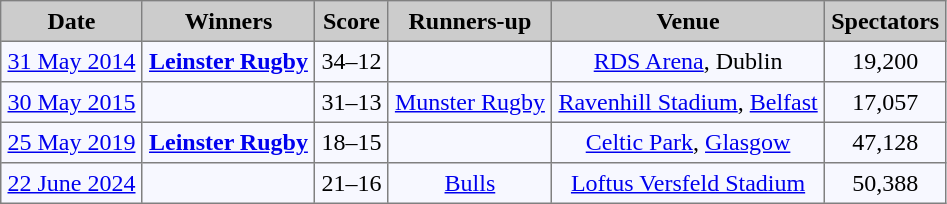<table cellpadding="4" cellspacing="0" border="1" style="background:#f7f8ff; font-size:100%; border:gray solid 1px; border-collapse:collapse;">
<tr style="background:#ccc;">
<td align=center><strong>Date</strong></td>
<td align=center><strong>Winners</strong></td>
<td align=center><strong>Score</strong></td>
<td align=center><strong>Runners-up</strong></td>
<td align=center><strong>Venue</strong></td>
<td align=center><strong>Spectators</strong></td>
</tr>
<tr>
<td align=center><a href='#'>31 May 2014</a></td>
<td align=center><strong><a href='#'>Leinster Rugby</a></strong></td>
<td align=center>34–12</td>
<td align=center></td>
<td align=center><a href='#'>RDS Arena</a>, Dublin</td>
<td align=center>19,200</td>
</tr>
<tr>
<td align=center><a href='#'>30 May 2015</a></td>
<td align=center></td>
<td align=center>31–13</td>
<td align=center><a href='#'>Munster Rugby</a></td>
<td align=center><a href='#'>Ravenhill Stadium</a>, <a href='#'>Belfast</a></td>
<td align=center>17,057</td>
</tr>
<tr>
<td align=center><a href='#'>25 May 2019</a></td>
<td align=center><strong><a href='#'>Leinster Rugby</a></strong></td>
<td align=center>18–15</td>
<td align=center></td>
<td align=center><a href='#'>Celtic Park</a>, <a href='#'>Glasgow</a></td>
<td align=center>47,128</td>
</tr>
<tr>
<td align=center><a href='#'>22 June 2024</a></td>
<td align=center><strong></strong></td>
<td align=center>21–16</td>
<td align=center><a href='#'>Bulls</a></td>
<td align=center><a href='#'>Loftus Versfeld Stadium</a></td>
<td align=center>50,388</td>
</tr>
</table>
